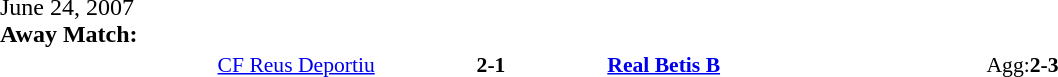<table width=100% cellspacing=1>
<tr>
<th width=20%></th>
<th width=12%></th>
<th width=20%></th>
<th></th>
</tr>
<tr>
<td>June 24, 2007<br><strong>Away Match:</strong></td>
</tr>
<tr style=font-size:90%>
<td align=right><a href='#'>CF Reus Deportiu</a></td>
<td align=center><strong>2-1</strong></td>
<td><strong><a href='#'>Real Betis B</a></strong></td>
<td>Agg:<strong>2-3</strong></td>
</tr>
</table>
